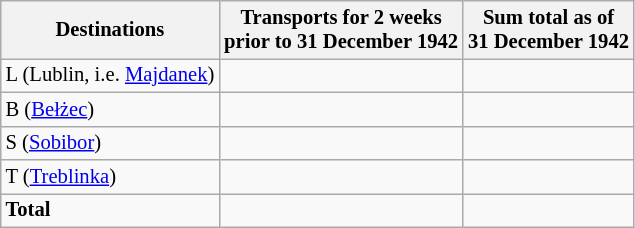<table class="wikitable" style="float:right; margin:0 0.5em 0.5em 1em; font-size:86%;">
<tr>
<th>Destinations</th>
<th>Transports for 2 weeks<br> prior to 31 December 1942</th>
<th>Sum total as of <br>31 December 1942</th>
</tr>
<tr>
<td>L (Lublin, i.e. <a href='#'>Majdanek</a>)</td>
<td></td>
<td></td>
</tr>
<tr>
<td>B (<a href='#'>Bełżec</a>)</td>
<td></td>
<td></td>
</tr>
<tr>
<td>S (<a href='#'>Sobibor</a>)</td>
<td></td>
<td></td>
</tr>
<tr>
<td>T (<a href='#'>Treblinka</a>)</td>
<td></td>
<td></td>
</tr>
<tr>
<td><strong>Total</strong></td>
<td></td>
<td></td>
</tr>
</table>
